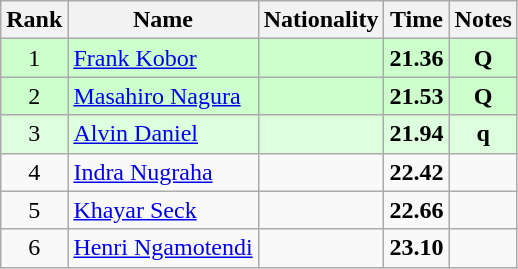<table class="wikitable sortable" style="text-align:center">
<tr>
<th>Rank</th>
<th>Name</th>
<th>Nationality</th>
<th>Time</th>
<th>Notes</th>
</tr>
<tr bgcolor=ccffcc>
<td>1</td>
<td align=left><a href='#'>Frank Kobor</a></td>
<td align=left></td>
<td><strong>21.36</strong></td>
<td><strong>Q</strong></td>
</tr>
<tr bgcolor=ccffcc>
<td>2</td>
<td align=left><a href='#'>Masahiro Nagura</a></td>
<td align=left></td>
<td><strong>21.53</strong></td>
<td><strong>Q</strong></td>
</tr>
<tr bgcolor=ddffdd>
<td>3</td>
<td align=left><a href='#'>Alvin Daniel</a></td>
<td align=left></td>
<td><strong>21.94</strong></td>
<td><strong>q</strong></td>
</tr>
<tr>
<td>4</td>
<td align=left><a href='#'>Indra Nugraha</a></td>
<td align=left></td>
<td><strong>22.42</strong></td>
<td></td>
</tr>
<tr>
<td>5</td>
<td align=left><a href='#'>Khayar Seck</a></td>
<td align=left></td>
<td><strong>22.66</strong></td>
<td></td>
</tr>
<tr>
<td>6</td>
<td align=left><a href='#'>Henri Ngamotendi</a></td>
<td align=left></td>
<td><strong>23.10</strong></td>
<td></td>
</tr>
</table>
